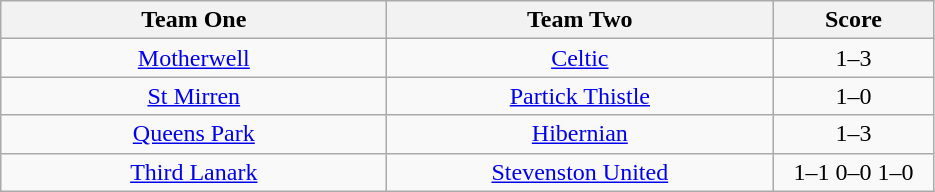<table class="wikitable" style="text-align: center">
<tr>
<th width=250>Team One</th>
<th width=250>Team Two</th>
<th width=100>Score</th>
</tr>
<tr>
<td><a href='#'>Motherwell</a></td>
<td><a href='#'>Celtic</a></td>
<td>1–3</td>
</tr>
<tr>
<td><a href='#'>St Mirren</a></td>
<td><a href='#'>Partick Thistle</a></td>
<td>1–0</td>
</tr>
<tr>
<td><a href='#'>Queens Park</a></td>
<td><a href='#'>Hibernian</a></td>
<td>1–3</td>
</tr>
<tr>
<td><a href='#'>Third Lanark</a></td>
<td><a href='#'>Stevenston United</a></td>
<td>1–1 0–0 1–0</td>
</tr>
</table>
